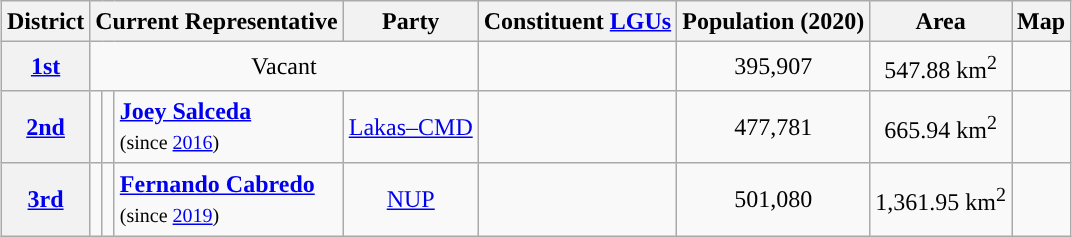<table class="wikitable sortable" style="margin: 1em auto; font-size:100%; line-height:20px; text-align:center">
<tr>
<th>District</th>
<th colspan="3">Current Representative</th>
<th>Party</th>
<th>Constituent <a href='#'>LGUs</a></th>
<th>Population (2020)</th>
<th>Area</th>
<th>Map</th>
</tr>
<tr>
<th><a href='#'>1st</a></th>
<td colspan="4">Vacant</td>
<td></td>
<td>395,907</td>
<td>547.88 km<sup>2</sup></td>
<td></td>
</tr>
<tr>
<th><a href='#'>2nd</a></th>
<td style="background:"></td>
<td></td>
<td style="text-align:left;"><strong><a href='#'>Joey Salceda</a></strong><br><small>(since <a href='#'>2016</a>)</small></td>
<td><a href='#'>Lakas–CMD</a></td>
<td></td>
<td>477,781</td>
<td>665.94 km<sup>2</sup></td>
<td></td>
</tr>
<tr>
<th><a href='#'>3rd</a></th>
<td style="background:"></td>
<td></td>
<td style="text-align:left;"><strong><a href='#'>Fernando Cabredo</a></strong><br><small>(since <a href='#'>2019</a>)</small></td>
<td><a href='#'>NUP</a></td>
<td></td>
<td>501,080</td>
<td>1,361.95 km<sup>2</sup></td>
<td></td>
</tr>
</table>
